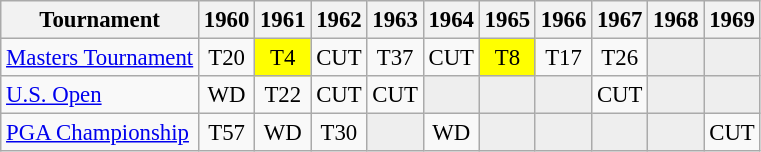<table class="wikitable" style="font-size:95%;text-align:center;">
<tr>
<th>Tournament</th>
<th>1960</th>
<th>1961</th>
<th>1962</th>
<th>1963</th>
<th>1964</th>
<th>1965</th>
<th>1966</th>
<th>1967</th>
<th>1968</th>
<th>1969</th>
</tr>
<tr>
<td align=left><a href='#'>Masters Tournament</a></td>
<td>T20</td>
<td style="background:yellow;">T4</td>
<td>CUT</td>
<td>T37</td>
<td>CUT</td>
<td style="background:yellow;">T8</td>
<td>T17</td>
<td>T26</td>
<td style="background:#eeeeee;"></td>
<td style="background:#eeeeee;"></td>
</tr>
<tr>
<td align=left><a href='#'>U.S. Open</a></td>
<td>WD</td>
<td>T22</td>
<td>CUT</td>
<td>CUT</td>
<td style="background:#eeeeee;"></td>
<td style="background:#eeeeee;"></td>
<td style="background:#eeeeee;"></td>
<td>CUT</td>
<td style="background:#eeeeee;"></td>
<td style="background:#eeeeee;"></td>
</tr>
<tr>
<td align=left><a href='#'>PGA Championship</a></td>
<td>T57</td>
<td>WD</td>
<td>T30</td>
<td style="background:#eeeeee;"></td>
<td>WD</td>
<td style="background:#eeeeee;"></td>
<td style="background:#eeeeee;"></td>
<td style="background:#eeeeee;"></td>
<td style="background:#eeeeee;"></td>
<td>CUT</td>
</tr>
</table>
